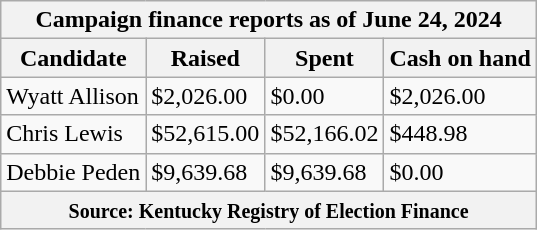<table class="wikitable sortable">
<tr>
<th colspan=4>Campaign finance reports as of June 24, 2024</th>
</tr>
<tr style="text-align:center;">
<th>Candidate</th>
<th>Raised</th>
<th>Spent</th>
<th>Cash on hand</th>
</tr>
<tr>
<td>Wyatt Allison</td>
<td>$2,026.00</td>
<td>$0.00</td>
<td>$2,026.00</td>
</tr>
<tr>
<td>Chris Lewis</td>
<td>$52,615.00</td>
<td>$52,166.02</td>
<td>$448.98</td>
</tr>
<tr>
<td>Debbie Peden</td>
<td>$9,639.68</td>
<td>$9,639.68</td>
<td>$0.00</td>
</tr>
<tr>
<th colspan="4"><small>Source: Kentucky Registry of Election Finance</small></th>
</tr>
</table>
